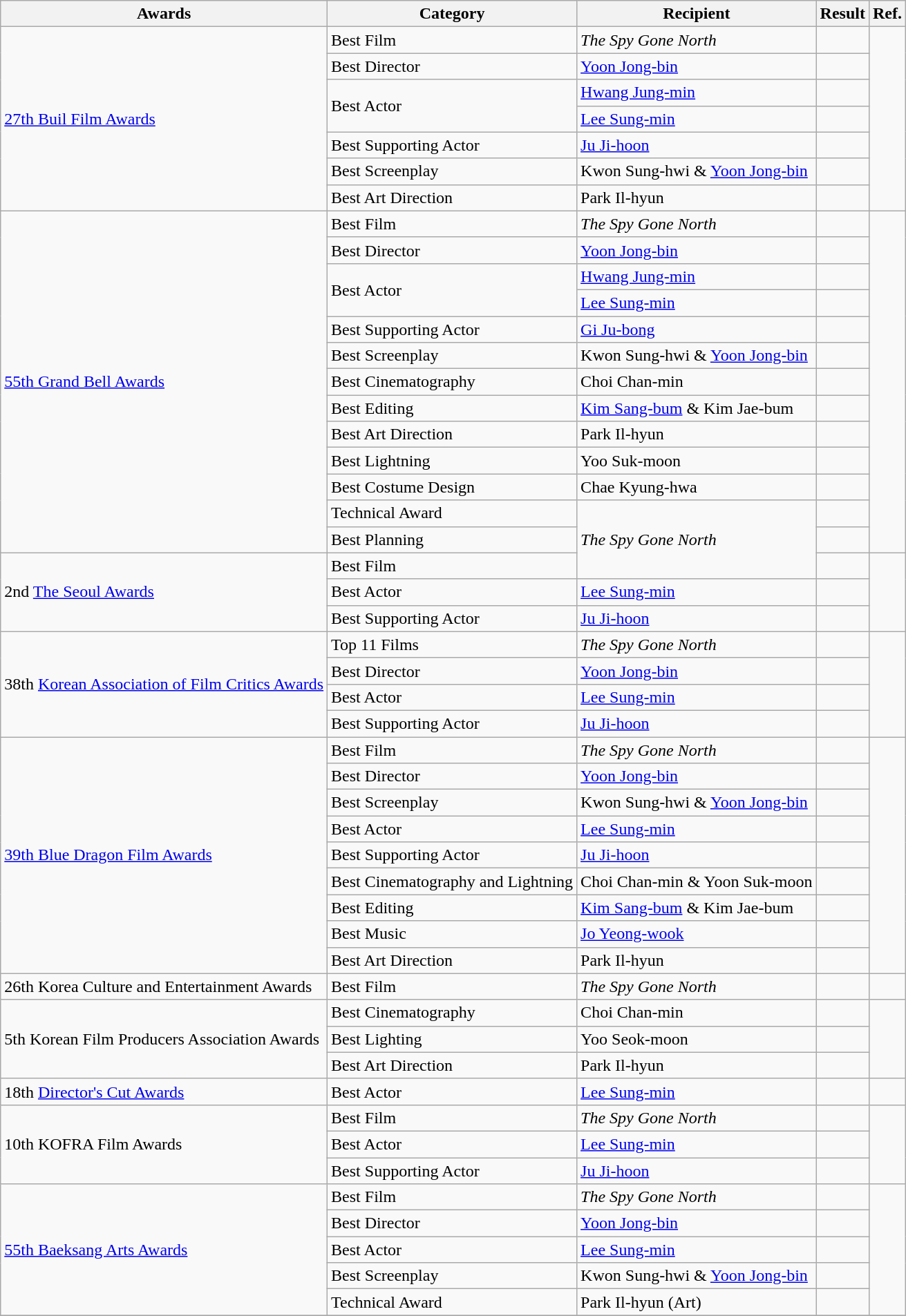<table class="wikitable sortable">
<tr>
<th>Awards</th>
<th>Category</th>
<th>Recipient</th>
<th>Result</th>
<th>Ref.</th>
</tr>
<tr>
<td rowspan=7><a href='#'>27th Buil Film Awards</a></td>
<td>Best Film</td>
<td><em>The Spy Gone North</em></td>
<td></td>
<td rowspan=7></td>
</tr>
<tr>
<td>Best Director</td>
<td><a href='#'>Yoon Jong-bin</a></td>
<td></td>
</tr>
<tr>
<td rowspan=2>Best Actor</td>
<td><a href='#'>Hwang Jung-min</a></td>
<td></td>
</tr>
<tr>
<td><a href='#'>Lee Sung-min</a></td>
<td></td>
</tr>
<tr>
<td>Best Supporting Actor</td>
<td><a href='#'>Ju Ji-hoon</a></td>
<td></td>
</tr>
<tr>
<td>Best Screenplay</td>
<td>Kwon Sung-hwi & <a href='#'>Yoon Jong-bin</a></td>
<td></td>
</tr>
<tr>
<td>Best Art Direction</td>
<td>Park Il-hyun</td>
<td></td>
</tr>
<tr>
<td rowspan=13><a href='#'>55th Grand Bell Awards</a></td>
<td>Best Film</td>
<td><em>The Spy Gone North</em></td>
<td></td>
<td rowspan=13></td>
</tr>
<tr>
<td>Best Director</td>
<td><a href='#'>Yoon Jong-bin</a></td>
<td></td>
</tr>
<tr>
<td rowspan=2>Best Actor</td>
<td><a href='#'>Hwang Jung-min</a></td>
<td></td>
</tr>
<tr>
<td><a href='#'>Lee Sung-min</a></td>
<td></td>
</tr>
<tr>
<td>Best Supporting Actor</td>
<td><a href='#'>Gi Ju-bong</a></td>
<td></td>
</tr>
<tr>
<td>Best Screenplay</td>
<td>Kwon Sung-hwi & <a href='#'>Yoon Jong-bin</a></td>
<td></td>
</tr>
<tr>
<td>Best Cinematography</td>
<td>Choi Chan-min</td>
<td></td>
</tr>
<tr>
<td>Best Editing</td>
<td><a href='#'>Kim Sang-bum</a> & Kim Jae-bum</td>
<td></td>
</tr>
<tr>
<td>Best Art Direction</td>
<td>Park Il-hyun</td>
<td></td>
</tr>
<tr>
<td>Best Lightning</td>
<td>Yoo Suk-moon</td>
<td></td>
</tr>
<tr>
<td>Best Costume Design</td>
<td>Chae Kyung-hwa</td>
<td></td>
</tr>
<tr>
<td>Technical Award</td>
<td rowspan=3><em>The Spy Gone North</em></td>
<td></td>
</tr>
<tr>
<td>Best Planning</td>
<td></td>
</tr>
<tr>
<td rowspan=3>2nd <a href='#'>The Seoul Awards</a></td>
<td>Best Film</td>
<td></td>
<td rowspan=3></td>
</tr>
<tr>
<td>Best Actor</td>
<td><a href='#'>Lee Sung-min</a></td>
<td></td>
</tr>
<tr>
<td>Best Supporting Actor</td>
<td><a href='#'>Ju Ji-hoon</a></td>
<td></td>
</tr>
<tr>
<td rowspan=4>38th <a href='#'>Korean Association of Film Critics Awards</a></td>
<td>Top 11 Films</td>
<td><em>The Spy Gone North</em></td>
<td></td>
<td rowspan=4></td>
</tr>
<tr>
<td>Best Director</td>
<td><a href='#'>Yoon Jong-bin</a></td>
<td></td>
</tr>
<tr>
<td>Best Actor</td>
<td><a href='#'>Lee Sung-min</a></td>
<td></td>
</tr>
<tr>
<td>Best Supporting Actor</td>
<td><a href='#'>Ju Ji-hoon</a></td>
<td></td>
</tr>
<tr>
<td rowspan=9><a href='#'>39th Blue Dragon Film Awards</a></td>
<td>Best Film</td>
<td><em> The Spy Gone North</em></td>
<td></td>
<td rowspan=9></td>
</tr>
<tr>
<td>Best Director</td>
<td><a href='#'>Yoon Jong-bin</a></td>
<td></td>
</tr>
<tr>
<td>Best Screenplay</td>
<td>Kwon Sung-hwi & <a href='#'>Yoon Jong-bin</a></td>
<td></td>
</tr>
<tr>
<td>Best Actor</td>
<td><a href='#'>Lee Sung-min</a></td>
<td></td>
</tr>
<tr>
<td>Best Supporting Actor</td>
<td><a href='#'>Ju Ji-hoon</a></td>
<td></td>
</tr>
<tr>
<td>Best Cinematography and Lightning</td>
<td>Choi Chan-min & Yoon Suk-moon</td>
<td></td>
</tr>
<tr>
<td>Best Editing</td>
<td><a href='#'>Kim Sang-bum</a> & Kim Jae-bum</td>
<td></td>
</tr>
<tr>
<td>Best Music</td>
<td><a href='#'>Jo Yeong-wook</a></td>
<td></td>
</tr>
<tr>
<td>Best Art Direction</td>
<td>Park Il-hyun</td>
<td></td>
</tr>
<tr>
<td>26th Korea Culture and Entertainment Awards</td>
<td>Best Film</td>
<td><em>The Spy Gone North</em></td>
<td></td>
<td></td>
</tr>
<tr>
<td rowspan=3>5th Korean Film Producers Association Awards</td>
<td>Best Cinematography</td>
<td>Choi Chan-min</td>
<td></td>
<td rowspan=3></td>
</tr>
<tr>
<td>Best Lighting</td>
<td>Yoo Seok-moon</td>
<td></td>
</tr>
<tr>
<td>Best Art Direction</td>
<td>Park Il-hyun</td>
<td></td>
</tr>
<tr>
<td>18th <a href='#'>Director's Cut Awards</a></td>
<td>Best Actor</td>
<td><a href='#'>Lee Sung-min</a></td>
<td></td>
<td></td>
</tr>
<tr>
<td rowspan=3>10th KOFRA Film Awards</td>
<td>Best Film</td>
<td><em> The Spy Gone North</em></td>
<td></td>
<td rowspan=3></td>
</tr>
<tr>
<td>Best Actor</td>
<td><a href='#'>Lee Sung-min</a></td>
<td></td>
</tr>
<tr>
<td>Best Supporting Actor</td>
<td><a href='#'>Ju Ji-hoon</a></td>
<td></td>
</tr>
<tr>
<td rowspan=5><a href='#'>55th Baeksang Arts Awards</a></td>
<td>Best Film</td>
<td><em> The Spy Gone North</em></td>
<td></td>
<td rowspan=5></td>
</tr>
<tr>
<td>Best Director</td>
<td><a href='#'>Yoon Jong-bin</a></td>
<td></td>
</tr>
<tr>
<td>Best Actor</td>
<td><a href='#'>Lee Sung-min</a></td>
<td></td>
</tr>
<tr>
<td>Best Screenplay</td>
<td>Kwon Sung-hwi & <a href='#'>Yoon Jong-bin</a></td>
<td></td>
</tr>
<tr>
<td>Technical Award</td>
<td>Park Il-hyun (Art)</td>
<td></td>
</tr>
<tr>
</tr>
</table>
